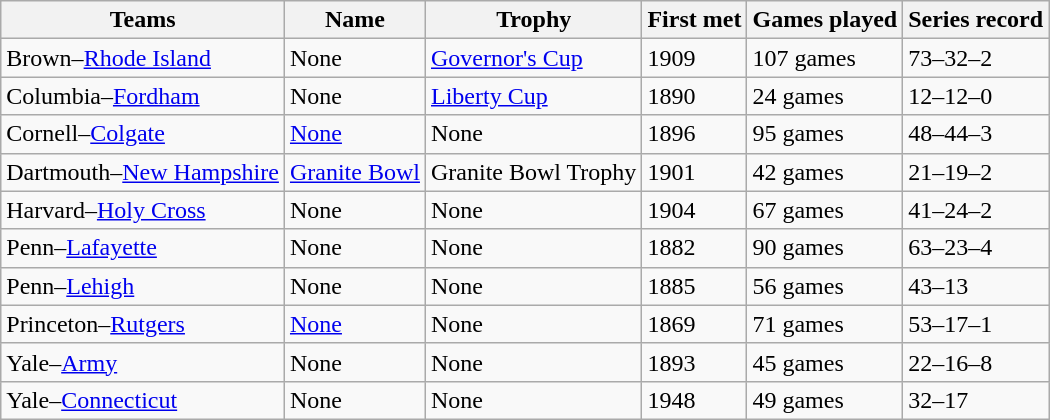<table class="wikitable" style="margin-right:0">
<tr>
<th>Teams</th>
<th>Name</th>
<th>Trophy</th>
<th>First met</th>
<th>Games played</th>
<th>Series record</th>
</tr>
<tr>
<td>Brown–<a href='#'>Rhode Island</a></td>
<td>None</td>
<td><a href='#'>Governor's Cup</a></td>
<td>1909</td>
<td>107 games</td>
<td>73–32–2</td>
</tr>
<tr>
<td>Columbia–<a href='#'>Fordham</a></td>
<td>None</td>
<td><a href='#'>Liberty Cup</a></td>
<td>1890</td>
<td>24 games</td>
<td>12–12–0</td>
</tr>
<tr>
<td>Cornell–<a href='#'>Colgate</a></td>
<td><a href='#'>None</a></td>
<td>None</td>
<td>1896</td>
<td>95 games</td>
<td>48–44–3</td>
</tr>
<tr>
<td>Dartmouth–<a href='#'>New Hampshire</a></td>
<td><a href='#'>Granite Bowl</a></td>
<td>Granite Bowl Trophy</td>
<td>1901</td>
<td>42 games</td>
<td>21–19–2</td>
</tr>
<tr>
<td>Harvard–<a href='#'>Holy Cross</a></td>
<td>None</td>
<td>None</td>
<td>1904</td>
<td>67 games</td>
<td>41–24–2</td>
</tr>
<tr>
<td>Penn–<a href='#'>Lafayette</a></td>
<td>None</td>
<td>None</td>
<td>1882</td>
<td>90 games</td>
<td>63–23–4</td>
</tr>
<tr>
<td>Penn–<a href='#'>Lehigh</a></td>
<td>None</td>
<td>None</td>
<td>1885</td>
<td>56 games</td>
<td>43–13</td>
</tr>
<tr>
<td>Princeton–<a href='#'>Rutgers</a></td>
<td><a href='#'>None</a></td>
<td>None</td>
<td>1869</td>
<td>71 games</td>
<td>53–17–1</td>
</tr>
<tr>
<td>Yale–<a href='#'>Army</a></td>
<td>None</td>
<td>None</td>
<td>1893</td>
<td>45 games</td>
<td>22–16–8</td>
</tr>
<tr>
<td>Yale–<a href='#'>Connecticut</a></td>
<td>None</td>
<td>None</td>
<td>1948</td>
<td>49 games</td>
<td>32–17</td>
</tr>
</table>
